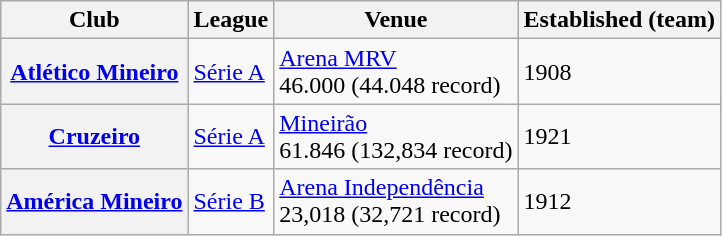<table class="wikitable">
<tr>
<th>Club</th>
<th>League</th>
<th>Venue</th>
<th>Established (team)</th>
</tr>
<tr>
<th><a href='#'>Atlético Mineiro</a></th>
<td><a href='#'>Série A</a></td>
<td><a href='#'>Arena MRV</a><br>46.000 (44.048 record)</td>
<td>1908</td>
</tr>
<tr>
<th><a href='#'>Cruzeiro</a></th>
<td><a href='#'>Série A</a></td>
<td><a href='#'>Mineirão</a><br>61.846 (132,834 record)</td>
<td>1921</td>
</tr>
<tr>
<th><a href='#'>América Mineiro</a></th>
<td><a href='#'>Série B</a></td>
<td><a href='#'>Arena Independência</a><br>23,018 (32,721 record)</td>
<td>1912</td>
</tr>
</table>
